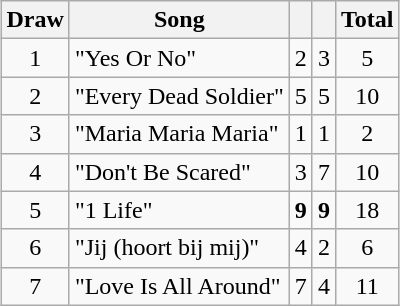<table class="wikitable plainrowheaders" style="margin: 1em auto 1em auto; text-align:center;">
<tr>
<th>Draw</th>
<th>Song</th>
<th></th>
<th></th>
<th>Total</th>
</tr>
<tr>
<td>1</td>
<td align="left">"Yes Or No"</td>
<td>2</td>
<td>3</td>
<td>5</td>
</tr>
<tr>
<td>2</td>
<td align="left">"Every Dead Soldier"</td>
<td>5</td>
<td>5</td>
<td>10</td>
</tr>
<tr>
<td>3</td>
<td align="left">"Maria Maria Maria"</td>
<td>1</td>
<td>1</td>
<td>2</td>
</tr>
<tr>
<td>4</td>
<td align="left">"Don't Be Scared"</td>
<td>3</td>
<td>7</td>
<td>10</td>
</tr>
<tr>
<td>5</td>
<td align="left">"1 Life"</td>
<td><strong>9</strong></td>
<td><strong>9</strong></td>
<td>18</td>
</tr>
<tr>
<td>6</td>
<td align="left">"Jij (hoort bij mij)"</td>
<td>4</td>
<td>2</td>
<td>6</td>
</tr>
<tr>
<td>7</td>
<td align="left">"Love Is All Around"</td>
<td>7</td>
<td>4</td>
<td>11</td>
</tr>
</table>
